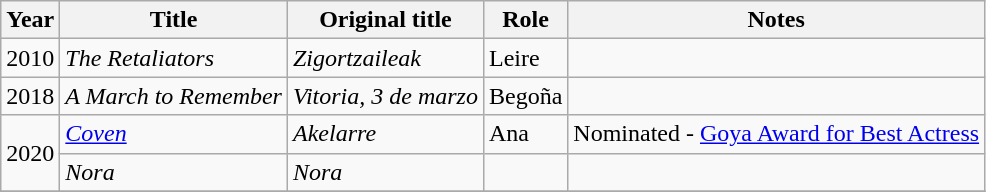<table class="wikitable sortable">
<tr>
<th>Year</th>
<th>Title</th>
<th>Original title</th>
<th>Role</th>
<th class="unsortable">Notes</th>
</tr>
<tr>
<td>2010</td>
<td><em>The Retaliators</em></td>
<td><em>Zigortzaileak</em></td>
<td>Leire</td>
<td></td>
</tr>
<tr>
<td>2018</td>
<td><em>A March to Remember</em></td>
<td><em>Vitoria, 3 de marzo</em></td>
<td>Begoña</td>
<td></td>
</tr>
<tr>
<td rowspan=2>2020</td>
<td><em><a href='#'>Coven</a></em></td>
<td><em>Akelarre</em></td>
<td>Ana</td>
<td>Nominated - <a href='#'>Goya Award for Best Actress</a></td>
</tr>
<tr>
<td><em>Nora</em></td>
<td><em>Nora</em></td>
<td></td>
<td></td>
</tr>
<tr>
</tr>
</table>
